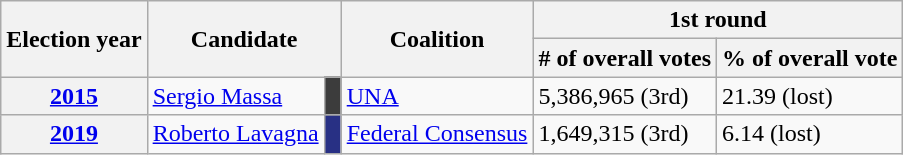<table class=wikitable>
<tr>
<th rowspan=2>Election year</th>
<th rowspan=2 colspan=2>Candidate</th>
<th rowspan=2>Coalition</th>
<th colspan=2>1st round</th>
</tr>
<tr>
<th># of overall votes</th>
<th>% of overall vote</th>
</tr>
<tr>
<th><a href='#'>2015</a></th>
<td><a href='#'>Sergio Massa</a></td>
<td bgcolor=#3C3C3C> </td>
<td><a href='#'>UNA</a></td>
<td>5,386,965 (3rd)</td>
<td>21.39 (lost)</td>
</tr>
<tr>
<th><a href='#'>2019</a></th>
<td><a href='#'>Roberto Lavagna</a></td>
<td bgcolor=#283084> </td>
<td><a href='#'>Federal Consensus</a></td>
<td>1,649,315 (3rd)</td>
<td>6.14 (lost)</td>
</tr>
</table>
